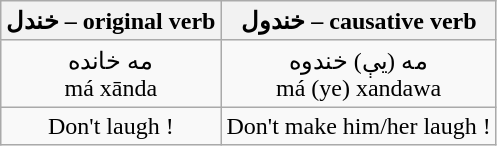<table class="wikitable" style="text-align: center">
<tr>
<th>خندل – original verb</th>
<th>خندول – causative verb</th>
</tr>
<tr>
<td>مه خانده<br>má xānda</td>
<td>مه (يې) خندوه<br>má (ye) xandawa</td>
</tr>
<tr>
<td>Don't laugh !</td>
<td>Don't make him/her laugh !</td>
</tr>
</table>
